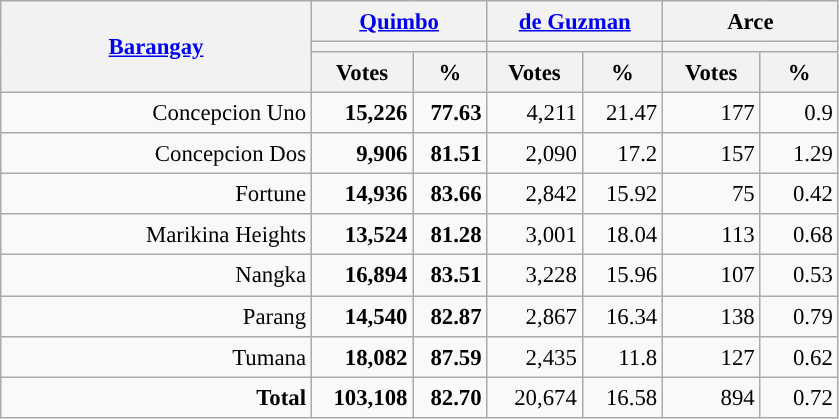<table class="wikitable collapsible collapsed" style="text-align:right; font-size:95%; line-height:20px;">
<tr>
<th rowspan="3" width="200"><a href='#'>Barangay</a></th>
<th colspan="2" width="110"><a href='#'>Quimbo</a></th>
<th colspan="2" width="110"><a href='#'>de Guzman</a></th>
<th colspan="2" width="110">Arce</th>
</tr>
<tr>
<th colspan="2" style="background:"></th>
<th colspan="2" style="background:"></th>
<th colspan="2" style="background:"></th>
</tr>
<tr>
<th>Votes</th>
<th>%</th>
<th>Votes</th>
<th>%</th>
<th>Votes</th>
<th>%</th>
</tr>
<tr>
<td>Concepcion Uno</td>
<td style="background-color:#"><strong>15,226</strong></td>
<td style="background-color:#"><strong>77.63</strong></td>
<td>4,211</td>
<td>21.47</td>
<td>177</td>
<td>0.9</td>
</tr>
<tr>
<td>Concepcion Dos</td>
<td style="background-color:#"><strong>9,906</strong></td>
<td style="background-color:#"><strong>81.51</strong></td>
<td>2,090</td>
<td>17.2</td>
<td>157</td>
<td>1.29</td>
</tr>
<tr>
<td>Fortune</td>
<td style="background-color:#"><strong>14,936</strong></td>
<td style="background-color:#"><strong>83.66</strong></td>
<td>2,842</td>
<td>15.92</td>
<td>75</td>
<td>0.42</td>
</tr>
<tr>
<td>Marikina Heights</td>
<td style="background-color:#"><strong>13,524</strong></td>
<td style="background-color:#"><strong>81.28</strong></td>
<td>3,001</td>
<td>18.04</td>
<td>113</td>
<td>0.68</td>
</tr>
<tr>
<td>Nangka</td>
<td style="background-color:#"><strong>16,894</strong></td>
<td style="background-color:#"><strong>83.51</strong></td>
<td>3,228</td>
<td>15.96</td>
<td>107</td>
<td>0.53</td>
</tr>
<tr>
<td>Parang</td>
<td style="background-color:#"><strong>14,540</strong></td>
<td style="background-color:#"><strong>82.87</strong></td>
<td>2,867</td>
<td>16.34</td>
<td>138</td>
<td>0.79</td>
</tr>
<tr>
<td>Tumana</td>
<td style="background-color:#"><strong>18,082</strong></td>
<td style="background-color:#"><strong>87.59</strong></td>
<td>2,435</td>
<td>11.8</td>
<td>127</td>
<td>0.62</td>
</tr>
<tr>
<td><strong>Total</strong></td>
<td style="background-color:#"><strong>103,108</strong></td>
<td style="background-color:#"><strong>82.70</strong></td>
<td>20,674</td>
<td>16.58</td>
<td>894</td>
<td>0.72</td>
</tr>
</table>
